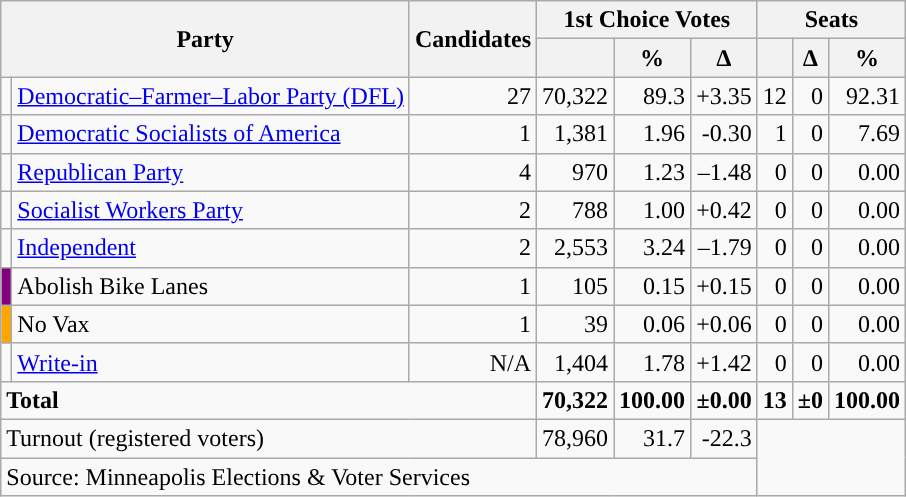<table class="wikitable">
<tr>
<th rowspan="2" colspan="2">Party</th>
<th rowspan="2">Candidates</th>
<th colspan="3">1st Choice Votes</th>
<th colspan="3">Seats</th>
</tr>
<tr>
<th></th>
<th>%</th>
<th>∆</th>
<th></th>
<th>∆</th>
<th>%</th>
</tr>
<tr>
<td style="background-color:"></td>
<td><a href='#'>Democratic–Farmer–Labor Party (DFL)</a></td>
<td align="right">27</td>
<td align="right">70,322</td>
<td align="right">89.3</td>
<td align="right">+3.35</td>
<td align="right">12</td>
<td align="right">0</td>
<td align="right">92.31</td>
</tr>
<tr>
<td style="background-color:"></td>
<td><a href='#'>Democratic Socialists of America</a></td>
<td align="right">1</td>
<td align="right">1,381</td>
<td align="right">1.96</td>
<td align="right">-0.30</td>
<td align="right">1</td>
<td align="right">0</td>
<td align="right">7.69</td>
</tr>
<tr>
<td style="background-color:"></td>
<td><a href='#'>Republican Party</a></td>
<td align="right">4</td>
<td align="right">970</td>
<td align="right">1.23</td>
<td align="right">–1.48</td>
<td align="right">0</td>
<td align="right">0</td>
<td align="right">0.00</td>
</tr>
<tr>
<td style="background-color:"></td>
<td><a href='#'>Socialist Workers Party</a></td>
<td align="right">2</td>
<td align="right">788</td>
<td align="right">1.00</td>
<td align="right">+0.42</td>
<td align="right">0</td>
<td align="right">0</td>
<td align="right">0.00</td>
</tr>
<tr>
<td style="background-color:"></td>
<td><a href='#'>Independent</a></td>
<td align="right">2</td>
<td align="right">2,553</td>
<td align="right">3.24</td>
<td align="right">–1.79</td>
<td align="right">0</td>
<td align="right">0</td>
<td align="right">0.00</td>
</tr>
<tr>
<td style="background-color:purple"></td>
<td>Abolish Bike Lanes</td>
<td align="right">1</td>
<td align="right">105</td>
<td align="right">0.15</td>
<td align="right">+0.15</td>
<td align="right">0</td>
<td align="right">0</td>
<td align="right">0.00</td>
</tr>
<tr>
<td style="background-color:orange"></td>
<td>No Vax</td>
<td align="right">1</td>
<td align="right">39</td>
<td align="right">0.06</td>
<td align="right">+0.06</td>
<td align="right">0</td>
<td align="right">0</td>
<td align="right">0.00</td>
</tr>
<tr>
<td style="background-color:"></td>
<td><a href='#'>Write-in</a></td>
<td align="right">N/A</td>
<td align="right">1,404</td>
<td align="right">1.78</td>
<td align="right">+1.42</td>
<td align="right">0</td>
<td align="right">0</td>
<td align="right">0.00</td>
</tr>
<tr>
<td colspan="3" align="left"><strong>Total</strong></td>
<td align="right"><strong>70,322</strong></td>
<td align="right"><strong>100.00</strong></td>
<td align="right"><strong>±0.00</strong></td>
<td align="right"><strong>13</strong></td>
<td align="right"><strong>±0</strong></td>
<td align="right"><strong>100.00</strong></td>
</tr>
<tr>
<td colspan="3" align="left">Turnout (registered voters)</td>
<td colspan="1" align="right">78,960</td>
<td colspan="1" align="right">31.7</td>
<td colspan="1" align="right">-22.3</td>
</tr>
<tr>
<td colspan="6">Source: Minneapolis Elections & Voter Services</td>
</tr>
</table>
